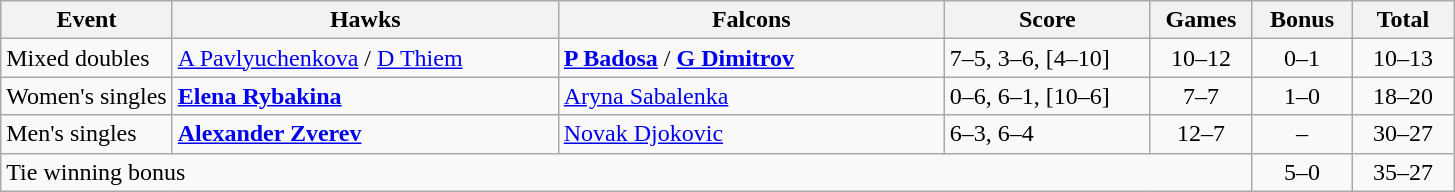<table class="wikitable nowrap">
<tr>
<th>Event</th>
<th width=250>Hawks</th>
<th width=250>Falcons</th>
<th width=130>Score</th>
<th width=60>Games</th>
<th width=60>Bonus</th>
<th width=60>Total</th>
</tr>
<tr>
<td>Mixed doubles</td>
<td> <a href='#'>A Pavlyuchenkova</a> /  <a href='#'>D Thiem</a></td>
<td><strong> <a href='#'>P Badosa</a></strong> / <strong> <a href='#'>G Dimitrov</a></strong></td>
<td>7–5, 3–6, [4–10]</td>
<td align="center">10–12</td>
<td align="center">0–1</td>
<td align="center">10–13</td>
</tr>
<tr>
<td>Women's singles</td>
<td><strong> <a href='#'>Elena Rybakina</a></strong></td>
<td> <a href='#'>Aryna Sabalenka</a></td>
<td>0–6, 6–1, [10–6]</td>
<td align="center">7–7</td>
<td align="center">1–0</td>
<td align="center">18–20</td>
</tr>
<tr>
<td>Men's singles</td>
<td><strong> <a href='#'>Alexander Zverev</a></strong></td>
<td> <a href='#'>Novak Djokovic</a></td>
<td>6–3, 6–4</td>
<td align="center">12–7</td>
<td align="center">–</td>
<td align="center">30–27</td>
</tr>
<tr>
<td colspan=5>Tie winning bonus</td>
<td align="center">5–0</td>
<td align="center">35–27</td>
</tr>
</table>
